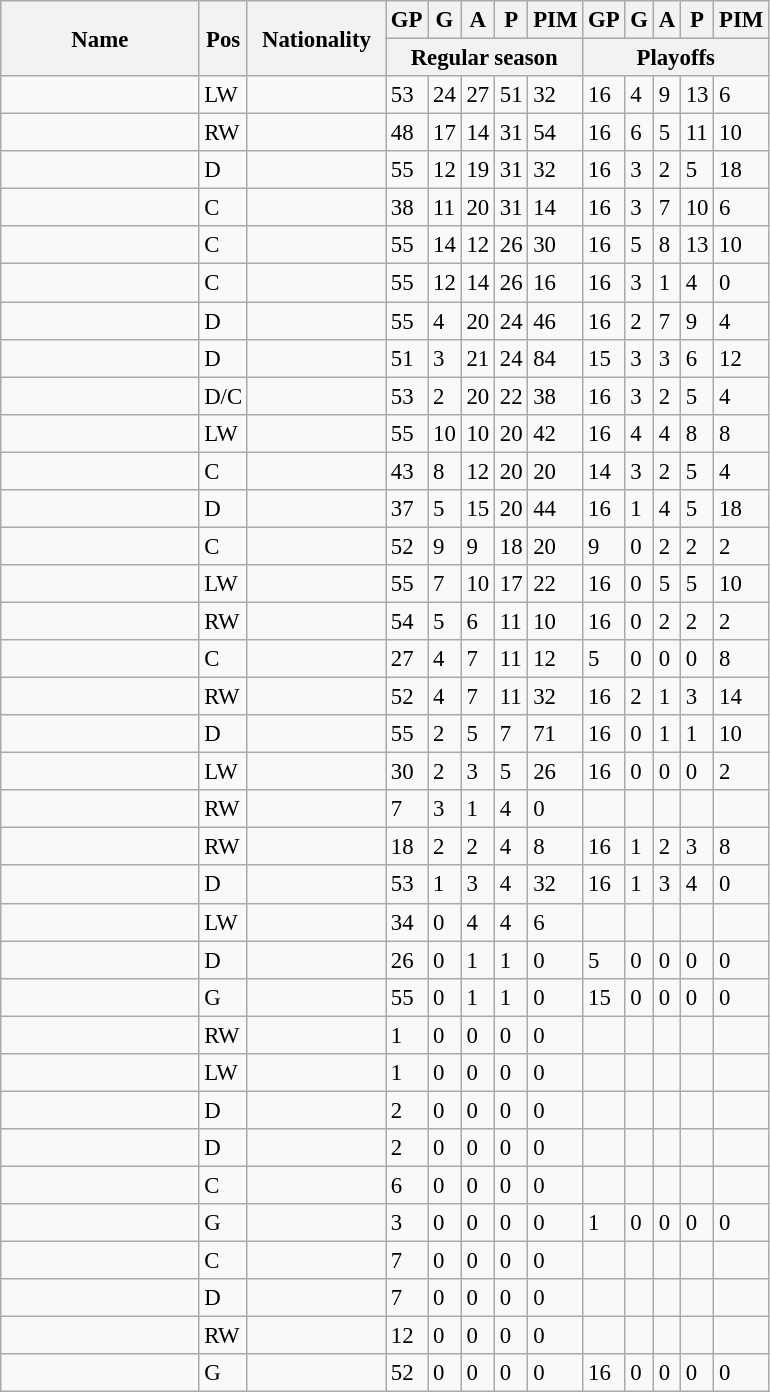<table class="wikitable sortable" style="text-align:left; font-size:95%">
<tr>
<th rowspan="2" width="125px">Name</th>
<th rowspan="2">Pos</th>
<th rowspan="2" width="85px">Nationality</th>
<th>GP</th>
<th>G</th>
<th>A</th>
<th>P</th>
<th>PIM</th>
<th>GP</th>
<th>G</th>
<th>A</th>
<th>P</th>
<th>PIM</th>
</tr>
<tr class="unsortable">
<th colspan="5">Regular season</th>
<th colspan="5">Playoffs</th>
</tr>
<tr>
<td></td>
<td>LW</td>
<td></td>
<td>53</td>
<td>24</td>
<td>27</td>
<td>51</td>
<td>32</td>
<td>16</td>
<td>4</td>
<td>9</td>
<td>13</td>
<td>6</td>
</tr>
<tr>
<td></td>
<td>RW</td>
<td></td>
<td>48</td>
<td>17</td>
<td>14</td>
<td>31</td>
<td>54</td>
<td>16</td>
<td>6</td>
<td>5</td>
<td>11</td>
<td>10</td>
</tr>
<tr>
<td></td>
<td>D</td>
<td></td>
<td>55</td>
<td>12</td>
<td>19</td>
<td>31</td>
<td>32</td>
<td>16</td>
<td>3</td>
<td>2</td>
<td>5</td>
<td>18</td>
</tr>
<tr>
<td></td>
<td>C</td>
<td></td>
<td>38</td>
<td>11</td>
<td>20</td>
<td>31</td>
<td>14</td>
<td>16</td>
<td>3</td>
<td>7</td>
<td>10</td>
<td>6</td>
</tr>
<tr>
<td></td>
<td>C</td>
<td></td>
<td>55</td>
<td>14</td>
<td>12</td>
<td>26</td>
<td>30</td>
<td>16</td>
<td>5</td>
<td>8</td>
<td>13</td>
<td>10</td>
</tr>
<tr>
<td></td>
<td>C</td>
<td></td>
<td>55</td>
<td>12</td>
<td>14</td>
<td>26</td>
<td>16</td>
<td>16</td>
<td>3</td>
<td>1</td>
<td>4</td>
<td>0</td>
</tr>
<tr>
<td></td>
<td>D</td>
<td></td>
<td>55</td>
<td>4</td>
<td>20</td>
<td>24</td>
<td>46</td>
<td>16</td>
<td>2</td>
<td>7</td>
<td>9</td>
<td>4</td>
</tr>
<tr>
<td></td>
<td>D</td>
<td></td>
<td>51</td>
<td>3</td>
<td>21</td>
<td>24</td>
<td>84</td>
<td>15</td>
<td>3</td>
<td>3</td>
<td>6</td>
<td>12</td>
</tr>
<tr>
<td></td>
<td>D/C</td>
<td></td>
<td>53</td>
<td>2</td>
<td>20</td>
<td>22</td>
<td>38</td>
<td>16</td>
<td>3</td>
<td>2</td>
<td>5</td>
<td>4</td>
</tr>
<tr>
<td></td>
<td>LW</td>
<td></td>
<td>55</td>
<td>10</td>
<td>10</td>
<td>20</td>
<td>42</td>
<td>16</td>
<td>4</td>
<td>4</td>
<td>8</td>
<td>8</td>
</tr>
<tr>
<td></td>
<td>C</td>
<td></td>
<td>43</td>
<td>8</td>
<td>12</td>
<td>20</td>
<td>20</td>
<td>14</td>
<td>3</td>
<td>2</td>
<td>5</td>
<td>4</td>
</tr>
<tr>
<td></td>
<td>D</td>
<td></td>
<td>37</td>
<td>5</td>
<td>15</td>
<td>20</td>
<td>44</td>
<td>16</td>
<td>1</td>
<td>4</td>
<td>5</td>
<td>18</td>
</tr>
<tr>
<td></td>
<td>C</td>
<td></td>
<td>52</td>
<td>9</td>
<td>9</td>
<td>18</td>
<td>20</td>
<td>9</td>
<td>0</td>
<td>2</td>
<td>2</td>
<td>2</td>
</tr>
<tr>
<td></td>
<td>LW</td>
<td></td>
<td>55</td>
<td>7</td>
<td>10</td>
<td>17</td>
<td>22</td>
<td>16</td>
<td>0</td>
<td>5</td>
<td>5</td>
<td>10</td>
</tr>
<tr>
<td></td>
<td>RW</td>
<td></td>
<td>54</td>
<td>5</td>
<td>6</td>
<td>11</td>
<td>10</td>
<td>16</td>
<td>0</td>
<td>2</td>
<td>2</td>
<td>2</td>
</tr>
<tr>
<td></td>
<td>C</td>
<td></td>
<td>27</td>
<td>4</td>
<td>7</td>
<td>11</td>
<td>12</td>
<td>5</td>
<td>0</td>
<td>0</td>
<td>0</td>
<td>8</td>
</tr>
<tr>
<td></td>
<td>RW</td>
<td></td>
<td>52</td>
<td>4</td>
<td>7</td>
<td>11</td>
<td>32</td>
<td>16</td>
<td>2</td>
<td>1</td>
<td>3</td>
<td>14</td>
</tr>
<tr>
<td></td>
<td>D</td>
<td></td>
<td>55</td>
<td>2</td>
<td>5</td>
<td>7</td>
<td>71</td>
<td>16</td>
<td>0</td>
<td>1</td>
<td>1</td>
<td>10</td>
</tr>
<tr>
<td></td>
<td>LW</td>
<td></td>
<td>30</td>
<td>2</td>
<td>3</td>
<td>5</td>
<td>26</td>
<td>16</td>
<td>0</td>
<td>0</td>
<td>0</td>
<td>2</td>
</tr>
<tr>
<td></td>
<td>RW</td>
<td></td>
<td>7</td>
<td>3</td>
<td>1</td>
<td>4</td>
<td>0</td>
<td></td>
<td></td>
<td></td>
<td></td>
<td></td>
</tr>
<tr>
<td></td>
<td>RW</td>
<td></td>
<td>18</td>
<td>2</td>
<td>2</td>
<td>4</td>
<td>8</td>
<td>16</td>
<td>1</td>
<td>2</td>
<td>3</td>
<td>8</td>
</tr>
<tr>
<td></td>
<td>D</td>
<td></td>
<td>53</td>
<td>1</td>
<td>3</td>
<td>4</td>
<td>32</td>
<td>16</td>
<td>1</td>
<td>3</td>
<td>4</td>
<td>0</td>
</tr>
<tr>
<td></td>
<td>LW</td>
<td></td>
<td>34</td>
<td>0</td>
<td>4</td>
<td>4</td>
<td>6</td>
<td></td>
<td></td>
<td></td>
<td></td>
<td></td>
</tr>
<tr>
<td></td>
<td>D</td>
<td></td>
<td>26</td>
<td>0</td>
<td>1</td>
<td>1</td>
<td>0</td>
<td>5</td>
<td>0</td>
<td>0</td>
<td>0</td>
<td>0</td>
</tr>
<tr>
<td></td>
<td>G</td>
<td></td>
<td>55</td>
<td>0</td>
<td>1</td>
<td>1</td>
<td>0</td>
<td>15</td>
<td>0</td>
<td>0</td>
<td>0</td>
<td>0</td>
</tr>
<tr>
<td></td>
<td>RW</td>
<td></td>
<td>1</td>
<td>0</td>
<td>0</td>
<td>0</td>
<td>0</td>
<td></td>
<td></td>
<td></td>
<td></td>
<td></td>
</tr>
<tr>
<td></td>
<td>LW</td>
<td></td>
<td>1</td>
<td>0</td>
<td>0</td>
<td>0</td>
<td>0</td>
<td></td>
<td></td>
<td></td>
<td></td>
<td></td>
</tr>
<tr>
<td></td>
<td>D</td>
<td></td>
<td>2</td>
<td>0</td>
<td>0</td>
<td>0</td>
<td>0</td>
<td></td>
<td></td>
<td></td>
<td></td>
<td></td>
</tr>
<tr>
<td></td>
<td>D</td>
<td></td>
<td>2</td>
<td>0</td>
<td>0</td>
<td>0</td>
<td>0</td>
<td></td>
<td></td>
<td></td>
<td></td>
<td></td>
</tr>
<tr>
<td></td>
<td>C</td>
<td></td>
<td>6</td>
<td>0</td>
<td>0</td>
<td>0</td>
<td>0</td>
<td></td>
<td></td>
<td></td>
<td></td>
<td></td>
</tr>
<tr>
<td></td>
<td>G</td>
<td></td>
<td>3</td>
<td>0</td>
<td>0</td>
<td>0</td>
<td>0</td>
<td>1</td>
<td>0</td>
<td>0</td>
<td>0</td>
<td>0</td>
</tr>
<tr>
<td></td>
<td>C</td>
<td></td>
<td>7</td>
<td>0</td>
<td>0</td>
<td>0</td>
<td>0</td>
<td></td>
<td></td>
<td></td>
<td></td>
<td></td>
</tr>
<tr>
<td></td>
<td>D</td>
<td></td>
<td>7</td>
<td>0</td>
<td>0</td>
<td>0</td>
<td>0</td>
<td></td>
<td></td>
<td></td>
<td></td>
<td></td>
</tr>
<tr>
<td></td>
<td>RW</td>
<td></td>
<td>12</td>
<td>0</td>
<td>0</td>
<td>0</td>
<td>0</td>
<td></td>
<td></td>
<td></td>
<td></td>
<td></td>
</tr>
<tr>
<td></td>
<td>G</td>
<td></td>
<td>52</td>
<td>0</td>
<td>0</td>
<td>0</td>
<td>0</td>
<td>16</td>
<td>0</td>
<td>0</td>
<td>0</td>
<td>0</td>
</tr>
</table>
